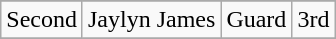<table class="wikitable" border="1">
<tr align=center>
</tr>
<tr>
<td rowspan=1>Second</td>
<td>Jaylyn James</td>
<td>Guard</td>
<td>3rd</td>
</tr>
<tr>
</tr>
</table>
